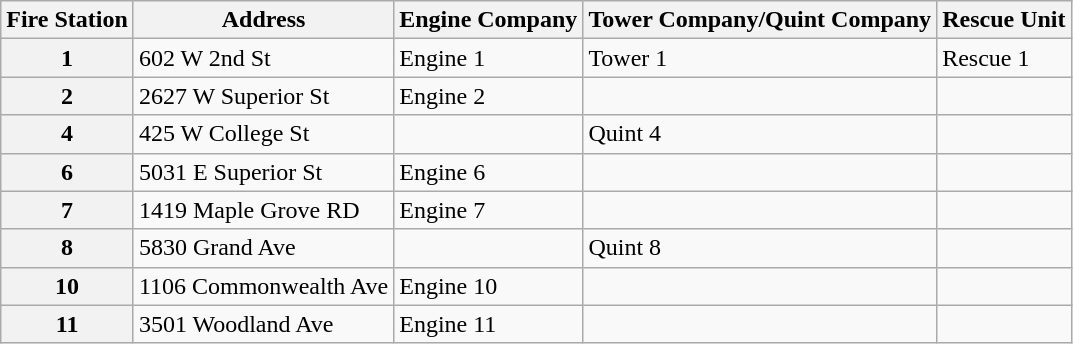<table class="wikitable">
<tr>
<th>Fire Station</th>
<th>Address</th>
<th>Engine Company</th>
<th>Tower Company/Quint Company</th>
<th>Rescue Unit</th>
</tr>
<tr>
<th>1</th>
<td>602 W 2nd St</td>
<td>Engine 1</td>
<td>Tower 1</td>
<td>Rescue 1</td>
</tr>
<tr>
<th>2</th>
<td>2627 W Superior St</td>
<td>Engine 2</td>
<td></td>
<td></td>
</tr>
<tr>
<th>4</th>
<td>425 W College St</td>
<td></td>
<td>Quint 4</td>
<td></td>
</tr>
<tr>
<th>6</th>
<td>5031 E Superior St</td>
<td>Engine 6</td>
<td></td>
<td></td>
</tr>
<tr>
<th>7</th>
<td>1419 Maple Grove RD</td>
<td>Engine 7</td>
<td></td>
<td></td>
</tr>
<tr>
<th>8</th>
<td>5830 Grand Ave</td>
<td></td>
<td>Quint 8</td>
<td></td>
</tr>
<tr>
<th>10</th>
<td>1106 Commonwealth Ave</td>
<td>Engine 10</td>
<td></td>
<td></td>
</tr>
<tr>
<th>11</th>
<td>3501 Woodland Ave</td>
<td>Engine 11</td>
<td></td>
<td></td>
</tr>
</table>
